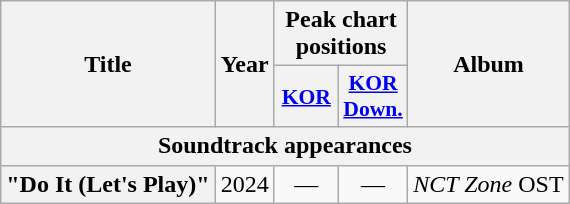<table class="wikitable plainrowheaders" style="text-align:center">
<tr>
<th scope="col" rowspan="2">Title</th>
<th scope="col" rowspan="2">Year</th>
<th scope="col" colspan="2">Peak chart positions</th>
<th scope="col" rowspan="2">Album</th>
</tr>
<tr>
<th scope="col" style="font-size:90%; width:2.5em"><a href='#'>KOR</a></th>
<th scope="col" style="font-size:90%; width:2.5em"><a href='#'>KOR<br>Down.</a><br></th>
</tr>
<tr>
<th colspan="5">Soundtrack appearances</th>
</tr>
<tr>
<th scope="row">"Do It (Let's Play)"<br></th>
<td>2024</td>
<td>—</td>
<td>—</td>
<td><em>NCT Zone</em> OST</td>
</tr>
</table>
